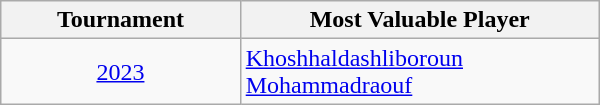<table class=wikitable style="width: 400px;">
<tr>
<th>Tournament</th>
<th style="width: 60%;">Most Valuable Player</th>
</tr>
<tr>
<td style="text-align:center;"><a href='#'>2023</a></td>
<td> <a href='#'>Khoshhaldashliboroun Mohammadraouf</a></td>
</tr>
</table>
